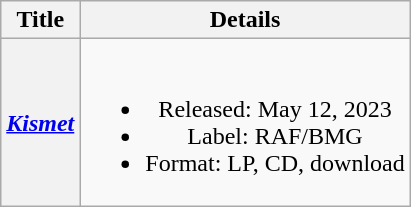<table class="wikitable plainrowheaders" style="text-align:center;">
<tr>
<th scope="col">Title</th>
<th scope="col">Details</th>
</tr>
<tr>
<th scope="row"><em><a href='#'>Kismet</a></em></th>
<td><br><ul><li>Released: May 12, 2023</li><li>Label: RAF/BMG</li><li>Format: LP, CD, download</li></ul></td>
</tr>
</table>
